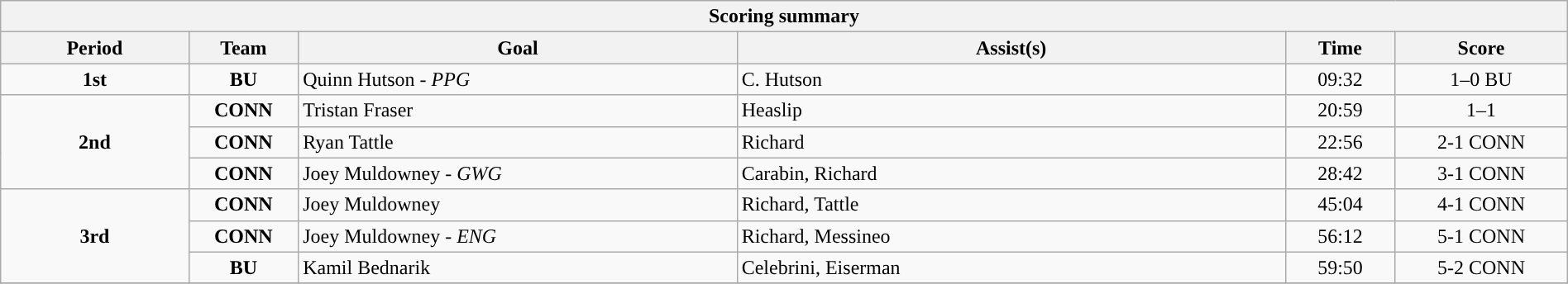<table style="width:100%;" class="wikitable">
<tr>
<th colspan=6>Scoring summary</th>
</tr>
<tr>
<th style="width:12%;">Period</th>
<th style="width:7%;">Team</th>
<th style="width:28%;">Goal</th>
<th style="width:35%;">Assist(s)</th>
<th style="width:7%;">Time</th>
<th style="width:11%;">Score</th>
</tr>
<tr>
<td style="text-align:center;" rowspan="1"><strong>1st</strong></td>
<td align=center><strong>BU</strong></td>
<td>Quinn Hutson - <em>PPG</em></td>
<td>C. Hutson</td>
<td align=center>09:32</td>
<td align=center>1–0 BU</td>
</tr>
<tr>
<td style="text-align:center;" rowspan="3"><strong>2nd</strong></td>
<td align=center><strong>CONN</strong></td>
<td>Tristan Fraser</td>
<td>Heaslip</td>
<td align=center>20:59</td>
<td align=center>1–1</td>
</tr>
<tr>
<td align=center><strong>CONN</strong></td>
<td>Ryan Tattle</td>
<td>Richard</td>
<td align=center>22:56</td>
<td align=center>2-1 CONN</td>
</tr>
<tr>
<td align=center><strong>CONN</strong></td>
<td>Joey Muldowney - <em>GWG</em></td>
<td>Carabin, Richard</td>
<td align=center>28:42</td>
<td align=center>3-1 CONN</td>
</tr>
<tr>
<td style="text-align:center;" rowspan="3"><strong>3rd</strong></td>
<td align=center><strong>CONN</strong></td>
<td>Joey Muldowney</td>
<td>Richard, Tattle</td>
<td align=center>45:04</td>
<td align=center>4-1 CONN</td>
</tr>
<tr>
<td align=center><strong>CONN</strong></td>
<td>Joey Muldowney - <em>ENG</em></td>
<td>Richard, Messineo</td>
<td align=center>56:12</td>
<td align=center>5-1 CONN</td>
</tr>
<tr>
<td align=center><strong>BU</strong></td>
<td>Kamil Bednarik</td>
<td>Celebrini, Eiserman</td>
<td align=center>59:50</td>
<td align=center>5-2 CONN</td>
</tr>
<tr>
</tr>
</table>
